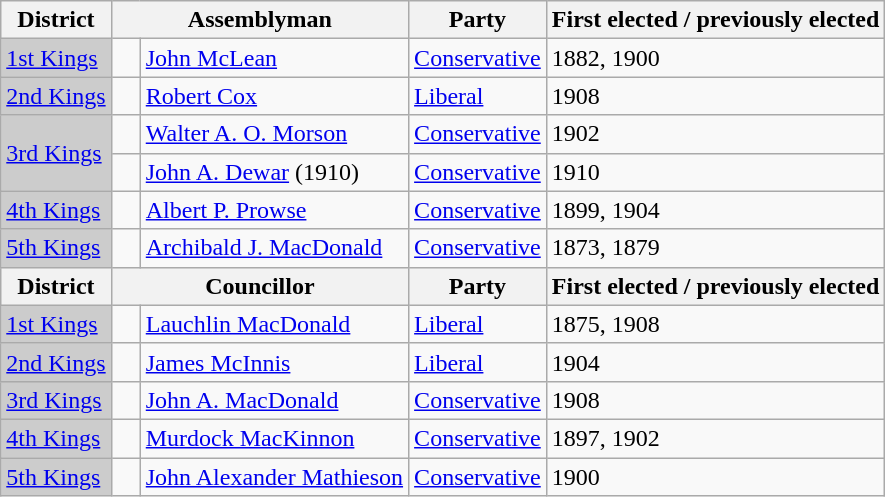<table class="wikitable sortable">
<tr>
<th>District</th>
<th colspan="2">Assemblyman</th>
<th>Party</th>
<th>First elected / previously elected</th>
</tr>
<tr>
<td bgcolor="CCCCCC"><a href='#'>1st Kings</a></td>
<td>   </td>
<td><a href='#'>John McLean</a></td>
<td><a href='#'>Conservative</a></td>
<td>1882, 1900</td>
</tr>
<tr>
<td bgcolor="CCCCCC"><a href='#'>2nd Kings</a></td>
<td>   </td>
<td><a href='#'>Robert Cox</a></td>
<td><a href='#'>Liberal</a></td>
<td>1908</td>
</tr>
<tr>
<td rowspan=2 bgcolor="CCCCCC"><a href='#'>3rd Kings</a></td>
<td>   </td>
<td><a href='#'>Walter A. O. Morson</a></td>
<td><a href='#'>Conservative</a></td>
<td>1902</td>
</tr>
<tr>
<td> </td>
<td><a href='#'>John A. Dewar</a> (1910)</td>
<td><a href='#'>Conservative</a></td>
<td>1910</td>
</tr>
<tr>
<td bgcolor="CCCCCC"><a href='#'>4th Kings</a></td>
<td>   </td>
<td><a href='#'>Albert P. Prowse</a></td>
<td><a href='#'>Conservative</a></td>
<td>1899, 1904</td>
</tr>
<tr>
<td bgcolor="CCCCCC"><a href='#'>5th Kings</a></td>
<td>   </td>
<td><a href='#'>Archibald J. MacDonald</a></td>
<td><a href='#'>Conservative</a></td>
<td>1873, 1879</td>
</tr>
<tr>
<th>District</th>
<th colspan="2">Councillor</th>
<th>Party</th>
<th>First elected / previously elected</th>
</tr>
<tr>
<td bgcolor="CCCCCC"><a href='#'>1st Kings</a></td>
<td>   </td>
<td><a href='#'>Lauchlin MacDonald</a></td>
<td><a href='#'>Liberal</a></td>
<td>1875, 1908</td>
</tr>
<tr>
<td bgcolor="CCCCCC"><a href='#'>2nd Kings</a></td>
<td>   </td>
<td><a href='#'>James McInnis</a></td>
<td><a href='#'>Liberal</a></td>
<td>1904</td>
</tr>
<tr>
<td bgcolor="CCCCCC"><a href='#'>3rd Kings</a></td>
<td>   </td>
<td><a href='#'>John A. MacDonald</a></td>
<td><a href='#'>Conservative</a></td>
<td>1908</td>
</tr>
<tr>
<td bgcolor="CCCCCC"><a href='#'>4th Kings</a></td>
<td>   </td>
<td><a href='#'>Murdock MacKinnon</a></td>
<td><a href='#'>Conservative</a></td>
<td>1897, 1902</td>
</tr>
<tr>
<td bgcolor="CCCCCC"><a href='#'>5th Kings</a></td>
<td>   </td>
<td><a href='#'>John Alexander Mathieson</a></td>
<td><a href='#'>Conservative</a></td>
<td>1900</td>
</tr>
</table>
